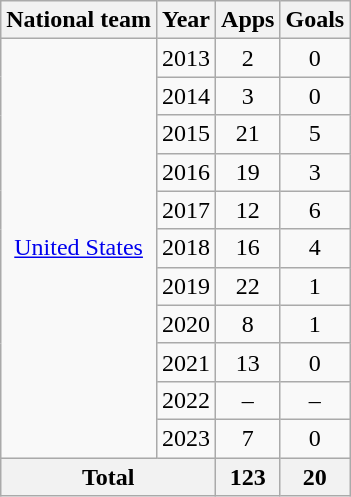<table class="wikitable" style="text-align:center">
<tr>
<th>National team</th>
<th>Year</th>
<th>Apps</th>
<th>Goals</th>
</tr>
<tr>
<td rowspan="11"><a href='#'>United States</a></td>
<td>2013</td>
<td>2</td>
<td>0</td>
</tr>
<tr>
<td>2014</td>
<td>3</td>
<td>0</td>
</tr>
<tr>
<td>2015</td>
<td>21</td>
<td>5</td>
</tr>
<tr>
<td>2016</td>
<td>19</td>
<td>3</td>
</tr>
<tr>
<td>2017</td>
<td>12</td>
<td>6</td>
</tr>
<tr>
<td>2018</td>
<td>16</td>
<td>4</td>
</tr>
<tr>
<td>2019</td>
<td>22</td>
<td>1</td>
</tr>
<tr>
<td>2020</td>
<td>8</td>
<td>1</td>
</tr>
<tr>
<td>2021</td>
<td>13</td>
<td>0</td>
</tr>
<tr>
<td>2022</td>
<td>–</td>
<td>–</td>
</tr>
<tr>
<td>2023</td>
<td>7</td>
<td>0</td>
</tr>
<tr>
<th colspan="2">Total</th>
<th>123</th>
<th>20</th>
</tr>
</table>
